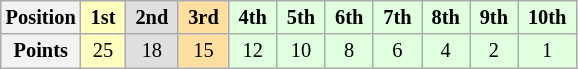<table class="wikitable" style="font-size:85%; text-align:center">
<tr>
<th>Position</th>
<td style="background:#FFFFBF;"> <strong>1st</strong> </td>
<td style="background:#DFDFDF;"> <strong>2nd</strong> </td>
<td style="background:#FFDF9F;"> <strong>3rd</strong> </td>
<td style="background:#DFFFDF;"> <strong>4th</strong> </td>
<td style="background:#DFFFDF;"> <strong>5th</strong> </td>
<td style="background:#DFFFDF;"> <strong>6th</strong> </td>
<td style="background:#DFFFDF;"> <strong>7th</strong> </td>
<td style="background:#DFFFDF;"> <strong>8th</strong> </td>
<td style="background:#DFFFDF;"> <strong>9th</strong> </td>
<td style="background:#DFFFDF;"> <strong>10th</strong> </td>
</tr>
<tr>
<th>Points</th>
<td style="background:#FFFFBF;">25</td>
<td style="background:#DFDFDF;">18</td>
<td style="background:#FFDF9F;">15</td>
<td style="background:#DFFFDF;">12</td>
<td style="background:#DFFFDF;">10</td>
<td style="background:#DFFFDF;">8</td>
<td style="background:#DFFFDF;">6</td>
<td style="background:#DFFFDF;">4</td>
<td style="background:#DFFFDF;">2</td>
<td style="background:#DFFFDF;">1</td>
</tr>
</table>
